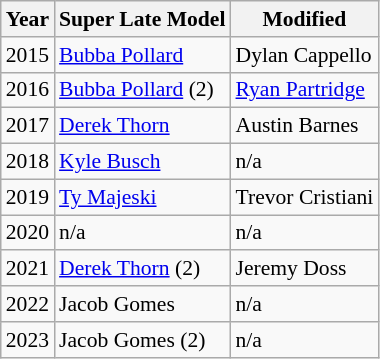<table class="wikitable" style="font-size:90%;">
<tr>
<th>Year</th>
<th>Super Late Model</th>
<th>Modified</th>
</tr>
<tr>
<td>2015</td>
<td><a href='#'>Bubba Pollard</a></td>
<td>Dylan Cappello</td>
</tr>
<tr>
<td>2016</td>
<td><a href='#'>Bubba Pollard</a> (2)</td>
<td><a href='#'>Ryan Partridge</a></td>
</tr>
<tr>
<td>2017</td>
<td><a href='#'>Derek Thorn</a></td>
<td>Austin Barnes</td>
</tr>
<tr>
<td>2018</td>
<td><a href='#'>Kyle Busch</a></td>
<td>n/a</td>
</tr>
<tr>
<td>2019</td>
<td><a href='#'>Ty Majeski</a></td>
<td>Trevor Cristiani</td>
</tr>
<tr>
<td>2020</td>
<td>n/a</td>
<td>n/a</td>
</tr>
<tr>
<td>2021</td>
<td><a href='#'>Derek Thorn</a> (2)</td>
<td>Jeremy Doss</td>
</tr>
<tr>
<td>2022</td>
<td>Jacob Gomes</td>
<td>n/a</td>
</tr>
<tr>
<td>2023</td>
<td>Jacob Gomes (2)</td>
<td>n/a</td>
</tr>
</table>
